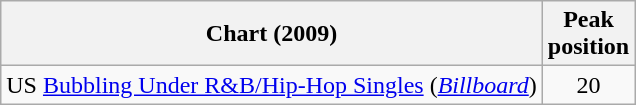<table class="wikitable sortale" border="1">
<tr>
<th>Chart (2009)</th>
<th>Peak<br>position</th>
</tr>
<tr>
<td>US <a href='#'>Bubbling Under R&B/Hip-Hop Singles</a> (<a href='#'><em>Billboard</em></a>)</td>
<td align="center">20</td>
</tr>
</table>
